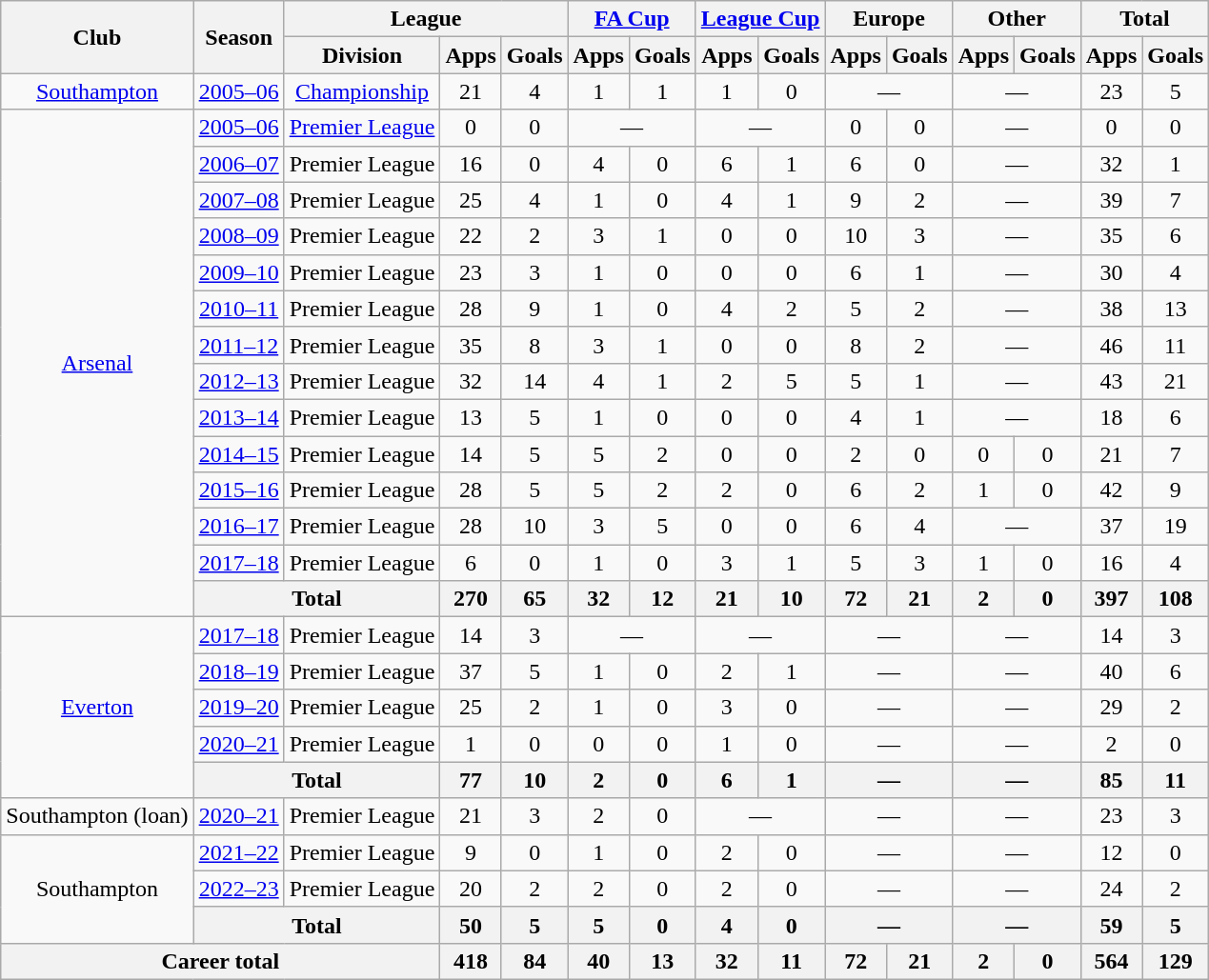<table class=wikitable style=text-align:center>
<tr>
<th rowspan="2">Club</th>
<th rowspan="2">Season</th>
<th colspan="3">League</th>
<th colspan="2"><a href='#'>FA Cup</a></th>
<th colspan="2"><a href='#'>League Cup</a></th>
<th colspan="2">Europe</th>
<th colspan="2">Other</th>
<th colspan="2">Total</th>
</tr>
<tr>
<th>Division</th>
<th>Apps</th>
<th>Goals</th>
<th>Apps</th>
<th>Goals</th>
<th>Apps</th>
<th>Goals</th>
<th>Apps</th>
<th>Goals</th>
<th>Apps</th>
<th>Goals</th>
<th>Apps</th>
<th>Goals</th>
</tr>
<tr>
<td><a href='#'>Southampton</a></td>
<td><a href='#'>2005–06</a></td>
<td><a href='#'>Championship</a></td>
<td>21</td>
<td>4</td>
<td>1</td>
<td>1</td>
<td>1</td>
<td>0</td>
<td colspan="2">—</td>
<td colspan="2">—</td>
<td>23</td>
<td>5</td>
</tr>
<tr>
<td rowspan=14><a href='#'>Arsenal</a></td>
<td><a href='#'>2005–06</a></td>
<td><a href='#'>Premier League</a></td>
<td>0</td>
<td>0</td>
<td colspan="2">—</td>
<td colspan="2">—</td>
<td>0</td>
<td>0</td>
<td colspan="2">—</td>
<td>0</td>
<td>0</td>
</tr>
<tr>
<td><a href='#'>2006–07</a></td>
<td>Premier League</td>
<td>16</td>
<td>0</td>
<td>4</td>
<td>0</td>
<td>6</td>
<td>1</td>
<td>6</td>
<td>0</td>
<td colspan="2">—</td>
<td>32</td>
<td>1</td>
</tr>
<tr>
<td><a href='#'>2007–08</a></td>
<td>Premier League</td>
<td>25</td>
<td>4</td>
<td>1</td>
<td>0</td>
<td>4</td>
<td>1</td>
<td>9</td>
<td>2</td>
<td colspan="2">—</td>
<td>39</td>
<td>7</td>
</tr>
<tr>
<td><a href='#'>2008–09</a></td>
<td>Premier League</td>
<td>22</td>
<td>2</td>
<td>3</td>
<td>1</td>
<td>0</td>
<td>0</td>
<td>10</td>
<td>3</td>
<td colspan="2">—</td>
<td>35</td>
<td>6</td>
</tr>
<tr>
<td><a href='#'>2009–10</a></td>
<td>Premier League</td>
<td>23</td>
<td>3</td>
<td>1</td>
<td>0</td>
<td>0</td>
<td>0</td>
<td>6</td>
<td>1</td>
<td colspan="2">—</td>
<td>30</td>
<td>4</td>
</tr>
<tr>
<td><a href='#'>2010–11</a></td>
<td>Premier League</td>
<td>28</td>
<td>9</td>
<td>1</td>
<td>0</td>
<td>4</td>
<td>2</td>
<td>5</td>
<td>2</td>
<td colspan="2">—</td>
<td>38</td>
<td>13</td>
</tr>
<tr>
<td><a href='#'>2011–12</a></td>
<td>Premier League</td>
<td>35</td>
<td>8</td>
<td>3</td>
<td>1</td>
<td>0</td>
<td>0</td>
<td>8</td>
<td>2</td>
<td colspan="2">—</td>
<td>46</td>
<td>11</td>
</tr>
<tr>
<td><a href='#'>2012–13</a></td>
<td>Premier League</td>
<td>32</td>
<td>14</td>
<td>4</td>
<td>1</td>
<td>2</td>
<td>5</td>
<td>5</td>
<td>1</td>
<td colspan="2">—</td>
<td>43</td>
<td>21</td>
</tr>
<tr>
<td><a href='#'>2013–14</a></td>
<td>Premier League</td>
<td>13</td>
<td>5</td>
<td>1</td>
<td>0</td>
<td>0</td>
<td>0</td>
<td>4</td>
<td>1</td>
<td colspan="2">—</td>
<td>18</td>
<td>6</td>
</tr>
<tr>
<td><a href='#'>2014–15</a></td>
<td>Premier League</td>
<td>14</td>
<td>5</td>
<td>5</td>
<td>2</td>
<td>0</td>
<td>0</td>
<td>2</td>
<td>0</td>
<td>0</td>
<td>0</td>
<td>21</td>
<td>7</td>
</tr>
<tr>
<td><a href='#'>2015–16</a></td>
<td>Premier League</td>
<td>28</td>
<td>5</td>
<td>5</td>
<td>2</td>
<td>2</td>
<td>0</td>
<td>6</td>
<td>2</td>
<td>1</td>
<td>0</td>
<td>42</td>
<td>9</td>
</tr>
<tr>
<td><a href='#'>2016–17</a></td>
<td>Premier League</td>
<td>28</td>
<td>10</td>
<td>3</td>
<td>5</td>
<td>0</td>
<td>0</td>
<td>6</td>
<td>4</td>
<td colspan="2">—</td>
<td>37</td>
<td>19</td>
</tr>
<tr>
<td><a href='#'>2017–18</a></td>
<td>Premier League</td>
<td>6</td>
<td>0</td>
<td>1</td>
<td>0</td>
<td>3</td>
<td>1</td>
<td>5</td>
<td>3</td>
<td>1</td>
<td>0</td>
<td>16</td>
<td>4</td>
</tr>
<tr>
<th colspan="2">Total</th>
<th>270</th>
<th>65</th>
<th>32</th>
<th>12</th>
<th>21</th>
<th>10</th>
<th>72</th>
<th>21</th>
<th>2</th>
<th>0</th>
<th>397</th>
<th>108</th>
</tr>
<tr>
<td rowspan="5"><a href='#'>Everton</a></td>
<td><a href='#'>2017–18</a></td>
<td>Premier League</td>
<td>14</td>
<td>3</td>
<td colspan="2">—</td>
<td colspan="2">—</td>
<td colspan="2">—</td>
<td colspan="2">—</td>
<td>14</td>
<td>3</td>
</tr>
<tr>
<td><a href='#'>2018–19</a></td>
<td>Premier League</td>
<td>37</td>
<td>5</td>
<td>1</td>
<td>0</td>
<td>2</td>
<td>1</td>
<td colspan="2">—</td>
<td colspan="2">—</td>
<td>40</td>
<td>6</td>
</tr>
<tr>
<td><a href='#'>2019–20</a></td>
<td>Premier League</td>
<td>25</td>
<td>2</td>
<td>1</td>
<td>0</td>
<td>3</td>
<td>0</td>
<td colspan="2">—</td>
<td colspan="2">—</td>
<td>29</td>
<td>2</td>
</tr>
<tr>
<td><a href='#'>2020–21</a></td>
<td>Premier League</td>
<td>1</td>
<td>0</td>
<td>0</td>
<td>0</td>
<td>1</td>
<td>0</td>
<td colspan="2">—</td>
<td colspan="2">—</td>
<td>2</td>
<td>0</td>
</tr>
<tr>
<th colspan="2">Total</th>
<th>77</th>
<th>10</th>
<th>2</th>
<th>0</th>
<th>6</th>
<th>1</th>
<th colspan="2">—</th>
<th colspan="2">—</th>
<th>85</th>
<th>11</th>
</tr>
<tr>
<td>Southampton (loan)</td>
<td><a href='#'>2020–21</a></td>
<td>Premier League</td>
<td>21</td>
<td>3</td>
<td>2</td>
<td>0</td>
<td colspan="2">—</td>
<td colspan="2">—</td>
<td colspan="2">—</td>
<td>23</td>
<td>3</td>
</tr>
<tr>
<td rowspan="3">Southampton</td>
<td><a href='#'>2021–22</a></td>
<td>Premier League</td>
<td>9</td>
<td>0</td>
<td>1</td>
<td>0</td>
<td>2</td>
<td>0</td>
<td colspan="2">—</td>
<td colspan="2">—</td>
<td>12</td>
<td>0</td>
</tr>
<tr>
<td><a href='#'>2022–23</a></td>
<td>Premier League</td>
<td>20</td>
<td>2</td>
<td>2</td>
<td>0</td>
<td>2</td>
<td>0</td>
<td colspan="2">—</td>
<td colspan="2">—</td>
<td>24</td>
<td>2</td>
</tr>
<tr>
<th colspan="2">Total</th>
<th>50</th>
<th>5</th>
<th>5</th>
<th>0</th>
<th>4</th>
<th>0</th>
<th colspan="2">—</th>
<th colspan="2">—</th>
<th>59</th>
<th>5</th>
</tr>
<tr>
<th colspan="3">Career total</th>
<th>418</th>
<th>84</th>
<th>40</th>
<th>13</th>
<th>32</th>
<th>11</th>
<th>72</th>
<th>21</th>
<th>2</th>
<th>0</th>
<th>564</th>
<th>129</th>
</tr>
</table>
